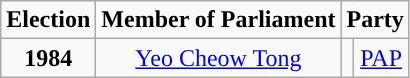<table class="wikitable" align="center" style="text-align:center">
<tr>
<td><strong>Election </strong></td>
<td><strong>Member of Parliament</strong></td>
<td colspan="2"><strong>Party</strong></td>
</tr>
<tr>
<td><strong>1984</strong></td>
<td><a href='#'>Yeo Cheow Tong</a></td>
<td></td>
<td><a href='#'>PAP</a></td>
</tr>
</table>
